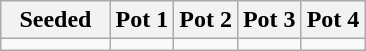<table class="wikitable">
<tr>
<th width=30%>Seeded</th>
<th width=17.5%>Pot 1</th>
<th width=17.5%>Pot 2</th>
<th width=17.5%>Pot 3</th>
<th width=17.5%>Pot 4</th>
</tr>
<tr>
<td></td>
<td></td>
<td></td>
<td></td>
<td></td>
</tr>
</table>
